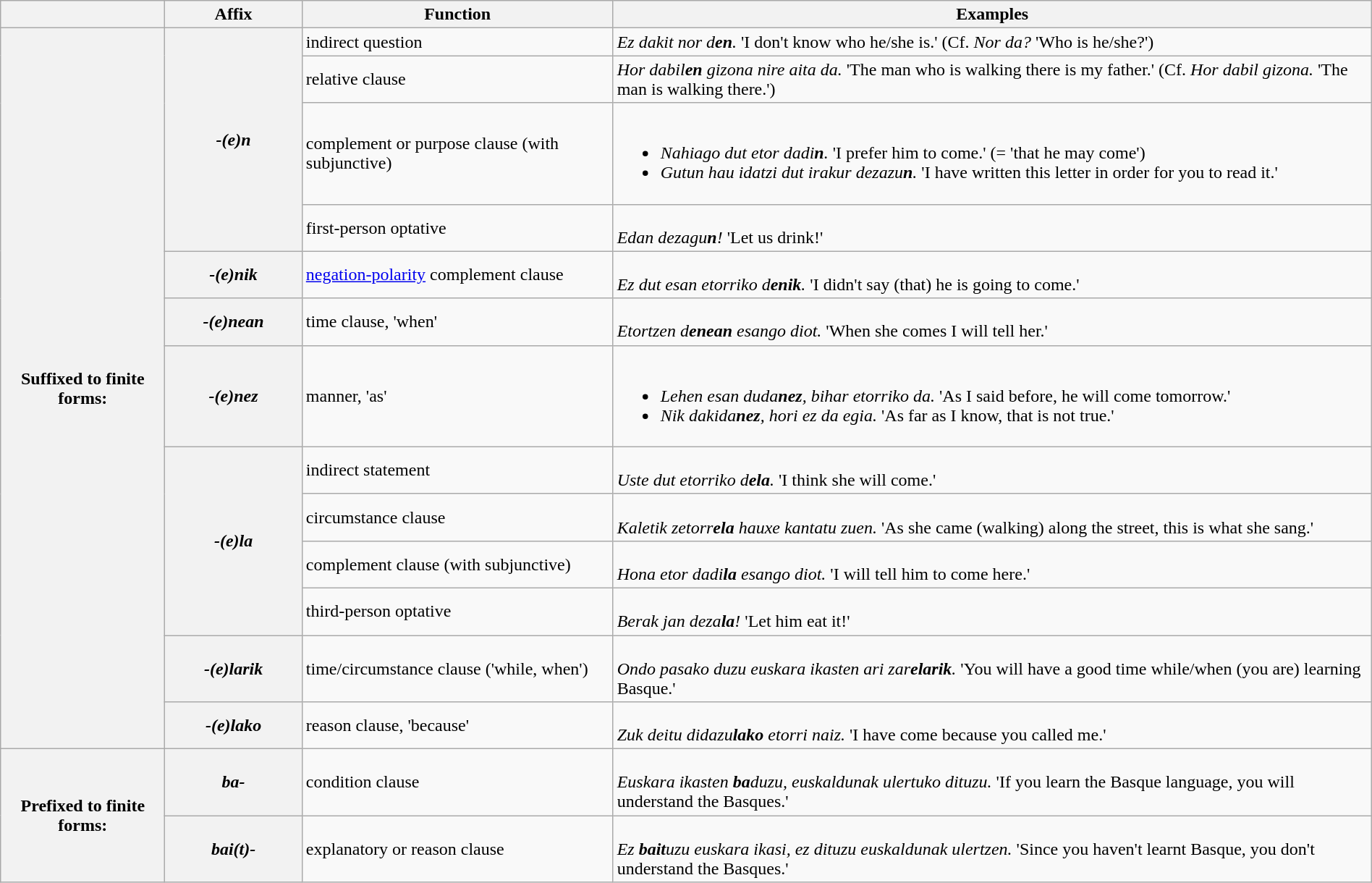<table class="wikitable" style="margin: 1em auto 1em auto">
<tr>
<th></th>
<th width=10% align="center">Affix</th>
<th align="center">Function</th>
<th align="center">Examples</th>
</tr>
<tr>
<th rowspan=13 align="center">Suffixed to finite forms:</th>
<th rowspan=4 align="center"><em>-(e)n</em></th>
<td>indirect question</td>
<td><em>Ez dakit nor d<strong>en</strong>.</em> 'I don't know who he/she is.' (Cf. <em>Nor da?</em> 'Who is he/she?')</td>
</tr>
<tr>
<td>relative clause</td>
<td><em>Hor dabil<strong>en</strong> gizona nire aita da.</em> 'The man who is walking there is my father.' (Cf. <em>Hor dabil gizona.</em> 'The man is walking there.')</td>
</tr>
<tr>
<td>complement or purpose clause (with subjunctive)</td>
<td><br><ul><li><em>Nahiago dut etor dadi<strong>n</strong>.</em> 'I prefer him to come.' (= 'that he may come')</li><li><em>Gutun hau idatzi dut irakur dezazu<strong>n</strong>.</em> 'I have written this letter in order for you to read it.'</li></ul></td>
</tr>
<tr>
<td>first-person optative</td>
<td><br><em>Edan dezagu<strong>n</strong>!</em> 'Let us drink!'</td>
</tr>
<tr>
<th><em>-(e)nik</em></th>
<td><a href='#'>negation-polarity</a> complement clause</td>
<td><br><em>Ez dut esan etorriko d<strong>enik</strong>.</em> 'I didn't say (that) he is going to come.'</td>
</tr>
<tr>
<th><em>-(e)nean</em></th>
<td>time clause, 'when'</td>
<td><br><em>Etortzen d<strong>enean</strong> esango diot.</em> 'When she comes I will tell her.'</td>
</tr>
<tr>
<th><em>-(e)nez</em></th>
<td>manner, 'as'</td>
<td><br><ul><li><em>Lehen esan duda<strong>nez</strong>, bihar etorriko da.</em> 'As I said before, he will come tomorrow.'</li><li><em>Nik dakida<strong>nez</strong>, hori ez da egia.</em> 'As far as I know, that is not true.'</li></ul></td>
</tr>
<tr>
<th rowspan=4 align="center"><em>-(e)la</em></th>
<td>indirect statement</td>
<td><br><em>Uste dut etorriko d<strong>ela</strong>.</em> 'I think she will come.'</td>
</tr>
<tr>
<td>circumstance clause</td>
<td><br><em>Kaletik zetorr<strong>ela</strong> hauxe kantatu zuen.</em> 'As she came (walking) along the street, this is what she sang.'</td>
</tr>
<tr>
<td>complement clause (with subjunctive)</td>
<td><br><em>Hona etor dadi<strong>la</strong> esango diot.</em> 'I will tell him to come here.'</td>
</tr>
<tr>
<td>third-person optative</td>
<td><br><em>Berak jan deza<strong>la</strong>!</em> 'Let him eat it!'</td>
</tr>
<tr>
<th><em>-(e)larik</em></th>
<td>time/circumstance clause ('while, when')</td>
<td><br><em>Ondo pasako duzu euskara ikasten ari zar<strong>elarik</strong>.</em> 'You will have a good time while/when (you are) learning Basque.'</td>
</tr>
<tr>
<th><em>-(e)lako</em></th>
<td>reason clause, 'because'</td>
<td><br><em>Zuk deitu didazu<strong>lako</strong> etorri naiz.</em> 'I have come because you called me.'</td>
</tr>
<tr>
<th rowspan=3 align="center">Prefixed to finite forms:</th>
<th align="center"><em>ba-</em></th>
<td>condition clause</td>
<td><br><em>Euskara ikasten <strong>ba</strong>duzu, euskaldunak ulertuko dituzu.</em> 'If you learn the Basque language, you will understand the Basques.'</td>
</tr>
<tr>
<th rowspan=2 align="center"><em>bai(t)-</em></th>
<td>explanatory or reason clause</td>
<td><br><em>Ez <strong>bait</strong>uzu euskara ikasi, ez dituzu euskaldunak ulertzen.</em> 'Since you haven't learnt Basque, you don't understand the Basques.'</td>
</tr>
</table>
